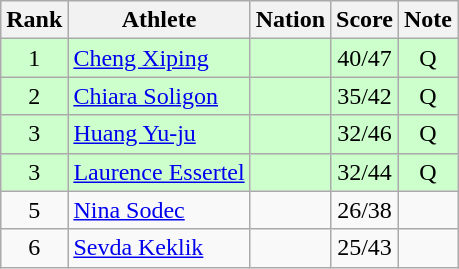<table class="wikitable sortable" style="text-align:center">
<tr>
<th>Rank</th>
<th>Athlete</th>
<th>Nation</th>
<th>Score</th>
<th>Note</th>
</tr>
<tr bgcolor=ccffcc>
<td>1</td>
<td align=left><a href='#'>Cheng Xiping</a></td>
<td align=left></td>
<td>40/47</td>
<td>Q</td>
</tr>
<tr bgcolor=ccffcc>
<td>2</td>
<td align=left><a href='#'>Chiara Soligon</a></td>
<td align=left></td>
<td>35/42</td>
<td>Q</td>
</tr>
<tr bgcolor=ccffcc>
<td>3</td>
<td align=left><a href='#'>Huang Yu-ju</a></td>
<td align=left></td>
<td>32/46</td>
<td>Q</td>
</tr>
<tr bgcolor=ccffcc>
<td>3</td>
<td align=left><a href='#'>Laurence Essertel</a></td>
<td align=left></td>
<td>32/44</td>
<td>Q</td>
</tr>
<tr>
<td>5</td>
<td align=left><a href='#'>Nina Sodec</a></td>
<td align=left></td>
<td>26/38</td>
<td></td>
</tr>
<tr>
<td>6</td>
<td align=left><a href='#'>Sevda Keklik</a></td>
<td align=left></td>
<td>25/43</td>
<td></td>
</tr>
</table>
